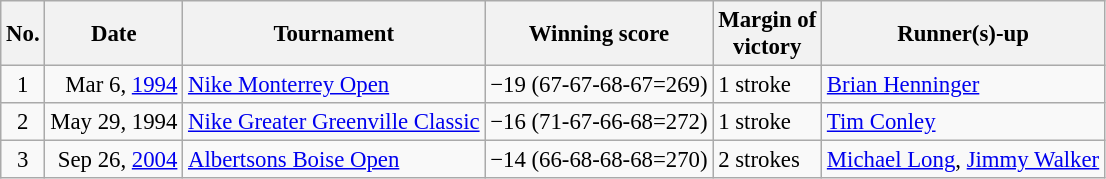<table class="wikitable" style="font-size:95%;">
<tr>
<th>No.</th>
<th>Date</th>
<th>Tournament</th>
<th>Winning score</th>
<th>Margin of<br>victory</th>
<th>Runner(s)-up</th>
</tr>
<tr>
<td align=center>1</td>
<td align=right>Mar 6, <a href='#'>1994</a></td>
<td><a href='#'>Nike Monterrey Open</a></td>
<td>−19 (67-67-68-67=269)</td>
<td>1 stroke</td>
<td> <a href='#'>Brian Henninger</a></td>
</tr>
<tr>
<td align=center>2</td>
<td align=right>May 29, 1994</td>
<td><a href='#'>Nike Greater Greenville Classic</a></td>
<td>−16 (71-67-66-68=272)</td>
<td>1 stroke</td>
<td> <a href='#'>Tim Conley</a></td>
</tr>
<tr>
<td align=center>3</td>
<td align=right>Sep 26, <a href='#'>2004</a></td>
<td><a href='#'>Albertsons Boise Open</a></td>
<td>−14 (66-68-68-68=270)</td>
<td>2 strokes</td>
<td> <a href='#'>Michael Long</a>,  <a href='#'>Jimmy Walker</a></td>
</tr>
</table>
